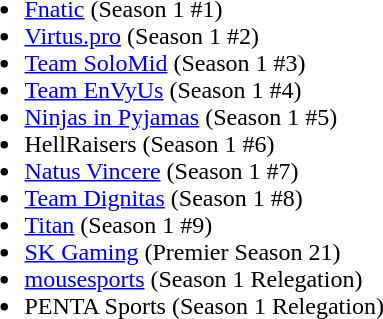<table cellspacing="20">
<tr>
<td valign="top" width="1000px"><br><ul><li><a href='#'>Fnatic</a> (Season 1 #1)</li><li><a href='#'>Virtus.pro</a> (Season 1 #2)</li><li><a href='#'>Team SoloMid</a> (Season 1 #3)</li><li><a href='#'>Team EnVyUs</a> (Season 1 #4)</li><li><a href='#'>Ninjas in Pyjamas</a> (Season 1 #5)</li><li>HellRaisers (Season 1 #6)</li><li><a href='#'>Natus Vincere</a> (Season 1 #7)</li><li><a href='#'>Team Dignitas</a> (Season 1 #8)</li><li><a href='#'>Titan</a> (Season 1 #9)</li><li><a href='#'>SK Gaming</a> (Premier Season 21)</li><li><a href='#'>mousesports</a> (Season 1 Relegation)</li><li>PENTA Sports (Season 1 Relegation)</li></ul></td>
</tr>
<tr>
</tr>
</table>
